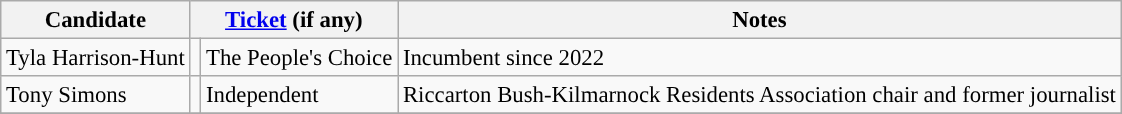<table class="wikitable" style="font-size: 95%">
<tr>
<th>Candidate</th>
<th colspan="2"><a href='#'>Ticket</a> (if any)</th>
<th>Notes</th>
</tr>
<tr>
<td>Tyla Harrison-Hunt</td>
<td style="background-color:"></td>
<td>The People's Choice</td>
<td>Incumbent since 2022</td>
</tr>
<tr>
<td>Tony Simons</td>
<td style="background-color:"></td>
<td>Independent</td>
<td>Riccarton Bush-Kilmarnock Residents Association chair and former journalist</td>
</tr>
<tr>
</tr>
</table>
